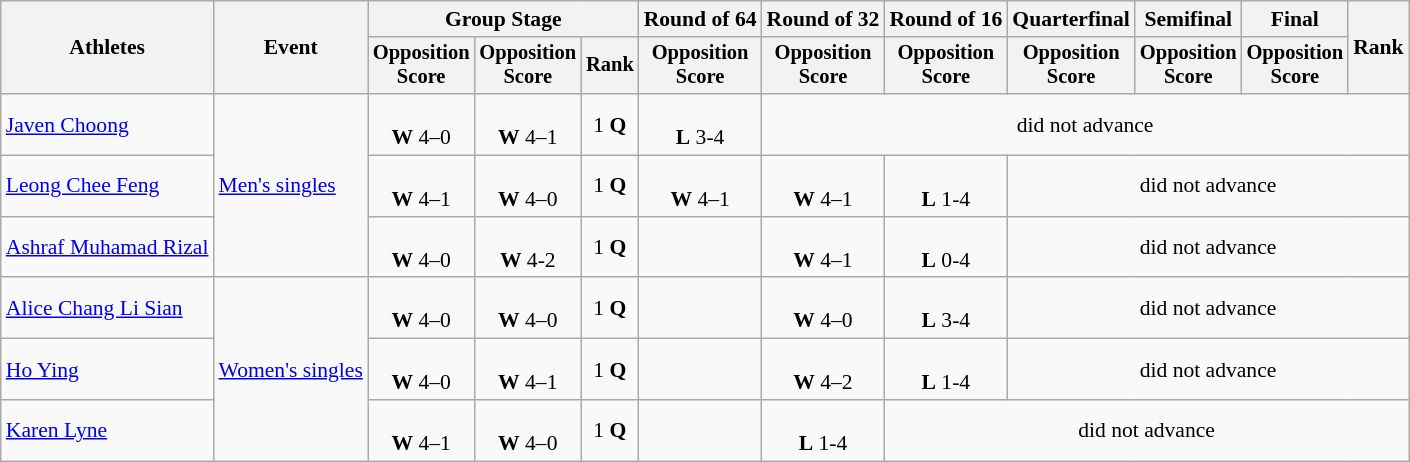<table class="wikitable" style="font-size:90%">
<tr>
<th rowspan=2>Athletes</th>
<th rowspan=2>Event</th>
<th colspan=3>Group Stage</th>
<th>Round of 64</th>
<th>Round of 32</th>
<th>Round of 16</th>
<th>Quarterfinal</th>
<th>Semifinal</th>
<th>Final</th>
<th rowspan=2>Rank</th>
</tr>
<tr style="font-size:95%">
<th>Opposition<br>Score</th>
<th>Opposition<br>Score</th>
<th>Rank</th>
<th>Opposition<br>Score</th>
<th>Opposition<br>Score</th>
<th>Opposition<br>Score</th>
<th>Opposition<br>Score</th>
<th>Opposition<br>Score</th>
<th>Opposition<br>Score</th>
</tr>
<tr align=center>
<td align=left><a href='#'>Javen Choong</a></td>
<td align=left rowspan=3><a href='#'>Men's singles</a></td>
<td><br><strong>W</strong> 4–0</td>
<td><br><strong>W</strong> 4–1</td>
<td>1 <strong>Q</strong></td>
<td><br><strong>L</strong> 3-4</td>
<td colspan=6>did not advance</td>
</tr>
<tr align=center>
<td align=left><a href='#'>Leong Chee Feng</a></td>
<td><br><strong>W</strong> 4–1</td>
<td><br><strong>W</strong> 4–0</td>
<td>1 <strong>Q</strong></td>
<td><br><strong>W</strong> 4–1</td>
<td><br><strong>W</strong> 4–1</td>
<td><br><strong>L</strong> 1-4</td>
<td colspan=4>did not advance</td>
</tr>
<tr align=center>
<td align=left><a href='#'>Ashraf Muhamad Rizal</a></td>
<td><br><strong>W</strong> 4–0</td>
<td><br><strong>W</strong> 4-2</td>
<td>1 <strong>Q</strong></td>
<td></td>
<td><br><strong>W</strong> 4–1</td>
<td><br><strong>L</strong> 0-4</td>
<td colspan=4>did not advance</td>
</tr>
<tr align=center>
<td align=left><a href='#'>Alice Chang Li Sian</a></td>
<td align=left rowspan=3><a href='#'>Women's singles</a></td>
<td><br><strong>W</strong> 4–0</td>
<td><br><strong>W</strong> 4–0</td>
<td>1 <strong>Q</strong></td>
<td></td>
<td><br><strong>W</strong> 4–0</td>
<td><br><strong>L</strong> 3-4</td>
<td colspan=4>did not advance</td>
</tr>
<tr align=center>
<td align=left><a href='#'>Ho Ying</a></td>
<td><br><strong>W</strong> 4–0</td>
<td><br><strong>W</strong> 4–1</td>
<td>1 <strong>Q</strong></td>
<td></td>
<td><br><strong>W</strong> 4–2</td>
<td><br><strong>L</strong> 1-4</td>
<td colspan=4>did not advance</td>
</tr>
<tr align=center>
<td align=left><a href='#'>Karen Lyne</a></td>
<td><br><strong>W</strong> 4–1</td>
<td><br><strong>W</strong> 4–0</td>
<td>1 <strong>Q</strong></td>
<td></td>
<td><br><strong>L</strong> 1-4</td>
<td colspan=5>did not advance</td>
</tr>
</table>
